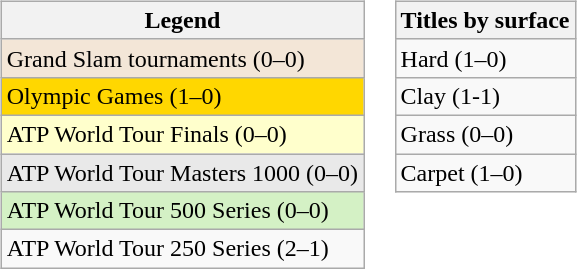<table>
<tr valign=top>
<td><br><table class=wikitable>
<tr>
<th>Legend</th>
</tr>
<tr bgcolor=#f3e6d7>
<td>Grand Slam tournaments (0–0)</td>
</tr>
<tr bgcolor=gold>
<td>Olympic Games (1–0)</td>
</tr>
<tr bgcolor=ffffcc>
<td>ATP World Tour Finals (0–0)</td>
</tr>
<tr bgcolor=#e9e9e9>
<td>ATP World Tour Masters 1000 (0–0)</td>
</tr>
<tr bgcolor=#d4f1c5>
<td>ATP World Tour 500 Series (0–0)</td>
</tr>
<tr>
<td>ATP World Tour 250 Series (2–1)</td>
</tr>
</table>
</td>
<td><br><table class=wikitable>
<tr>
<th>Titles by surface</th>
</tr>
<tr>
<td>Hard (1–0)</td>
</tr>
<tr>
<td>Clay (1-1)</td>
</tr>
<tr>
<td>Grass (0–0)</td>
</tr>
<tr>
<td>Carpet (1–0)</td>
</tr>
</table>
</td>
</tr>
</table>
